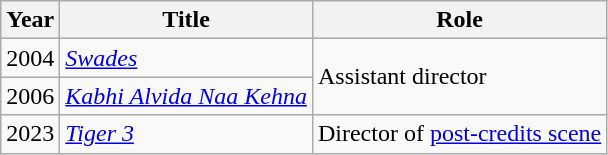<table class="wikitable">
<tr>
<th>Year</th>
<th>Title</th>
<th>Role</th>
</tr>
<tr>
<td>2004</td>
<td><em><a href='#'>Swades</a></em></td>
<td rowspan=2>Assistant director</td>
</tr>
<tr>
<td>2006</td>
<td><em><a href='#'>Kabhi Alvida Naa Kehna</a></em></td>
</tr>
<tr>
<td>2023</td>
<td><em><a href='#'>Tiger 3</a></em></td>
<td>Director of <a href='#'>post-credits scene</a></td>
</tr>
</table>
